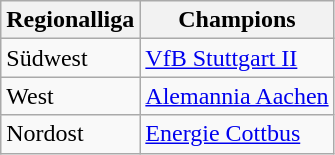<table class="wikitable">
<tr>
<th>Regionalliga</th>
<th>Champions</th>
</tr>
<tr>
<td>Südwest</td>
<td><a href='#'>VfB Stuttgart II</a></td>
</tr>
<tr>
<td>West</td>
<td><a href='#'>Alemannia Aachen</a></td>
</tr>
<tr>
<td>Nordost</td>
<td><a href='#'>Energie Cottbus</a></td>
</tr>
</table>
